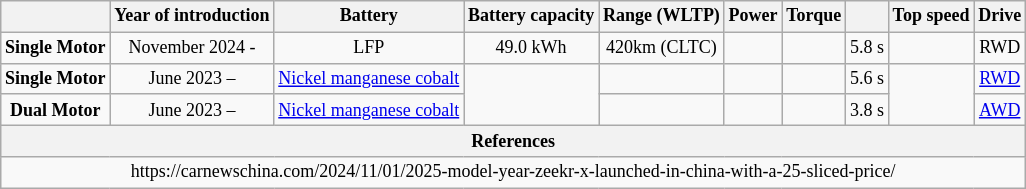<table class="wikitable" style="font-size:75%;text-align:center;">
<tr>
<th></th>
<th>Year of introduction</th>
<th>Battery</th>
<th>Battery capacity</th>
<th>Range (WLTP)</th>
<th>Power</th>
<th>Torque</th>
<th></th>
<th>Top speed</th>
<th>Drive</th>
</tr>
<tr>
<td><strong>Single Motor</strong></td>
<td>November 2024 -</td>
<td>LFP</td>
<td>49.0 kWh</td>
<td>420km (CLTC)</td>
<td></td>
<td></td>
<td>5.8 s</td>
<td></td>
<td>RWD</td>
</tr>
<tr>
<td><strong>Single Motor</strong></td>
<td>June 2023 –</td>
<td><a href='#'>Nickel manganese cobalt</a></td>
<td rowspan="2"></td>
<td></td>
<td></td>
<td></td>
<td>5.6 s</td>
<td rowspan="2"></td>
<td><a href='#'>RWD</a></td>
</tr>
<tr>
<td><strong>Dual Motor</strong></td>
<td>June 2023 –</td>
<td><a href='#'>Nickel manganese cobalt</a></td>
<td></td>
<td></td>
<td></td>
<td>3.8 s</td>
<td><a href='#'>AWD</a></td>
</tr>
<tr>
<th colspan=10>References</th>
</tr>
<tr>
<td colspan=10> https://carnewschina.com/2024/11/01/2025-model-year-zeekr-x-launched-in-china-with-a-25-sliced-price/</td>
</tr>
</table>
